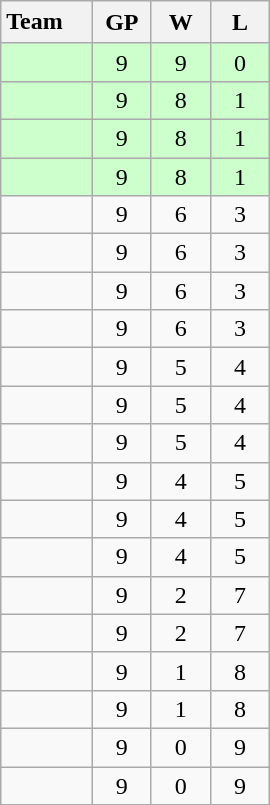<table class="wikitable" style="text-align:center">
<tr>
<th>Team　</th>
<th style="width:2em">GP</th>
<th style="width:2em">W</th>
<th style="width:2em">L</th>
</tr>
<tr bgcolor="#ccffcc">
<td align=left></td>
<td>9</td>
<td>9</td>
<td>0</td>
</tr>
<tr bgcolor="#ccffcc">
<td align=left></td>
<td>9</td>
<td>8</td>
<td>1</td>
</tr>
<tr bgcolor="#ccffcc">
<td align=left></td>
<td>9</td>
<td>8</td>
<td>1</td>
</tr>
<tr bgcolor="#ccffcc">
<td align=left></td>
<td>9</td>
<td>8</td>
<td>1</td>
</tr>
<tr>
<td align=left></td>
<td>9</td>
<td>6</td>
<td>3</td>
</tr>
<tr>
<td align=left></td>
<td>9</td>
<td>6</td>
<td>3</td>
</tr>
<tr>
<td align=left></td>
<td>9</td>
<td>6</td>
<td>3</td>
</tr>
<tr>
<td align=left></td>
<td>9</td>
<td>6</td>
<td>3</td>
</tr>
<tr>
<td align=left></td>
<td>9</td>
<td>5</td>
<td>4</td>
</tr>
<tr>
<td align=left></td>
<td>9</td>
<td>5</td>
<td>4</td>
</tr>
<tr>
<td align=left></td>
<td>9</td>
<td>5</td>
<td>4</td>
</tr>
<tr>
<td align=left></td>
<td>9</td>
<td>4</td>
<td>5</td>
</tr>
<tr>
<td align=left></td>
<td>9</td>
<td>4</td>
<td>5</td>
</tr>
<tr>
<td align=left></td>
<td>9</td>
<td>4</td>
<td>5</td>
</tr>
<tr>
<td align=left></td>
<td>9</td>
<td>2</td>
<td>7</td>
</tr>
<tr>
<td align=left></td>
<td>9</td>
<td>2</td>
<td>7</td>
</tr>
<tr>
<td align=left></td>
<td>9</td>
<td>1</td>
<td>8</td>
</tr>
<tr>
<td align=left></td>
<td>9</td>
<td>1</td>
<td>8</td>
</tr>
<tr>
<td align=left></td>
<td>9</td>
<td>0</td>
<td>9</td>
</tr>
<tr>
<td align=left></td>
<td>9</td>
<td>0</td>
<td>9</td>
</tr>
</table>
